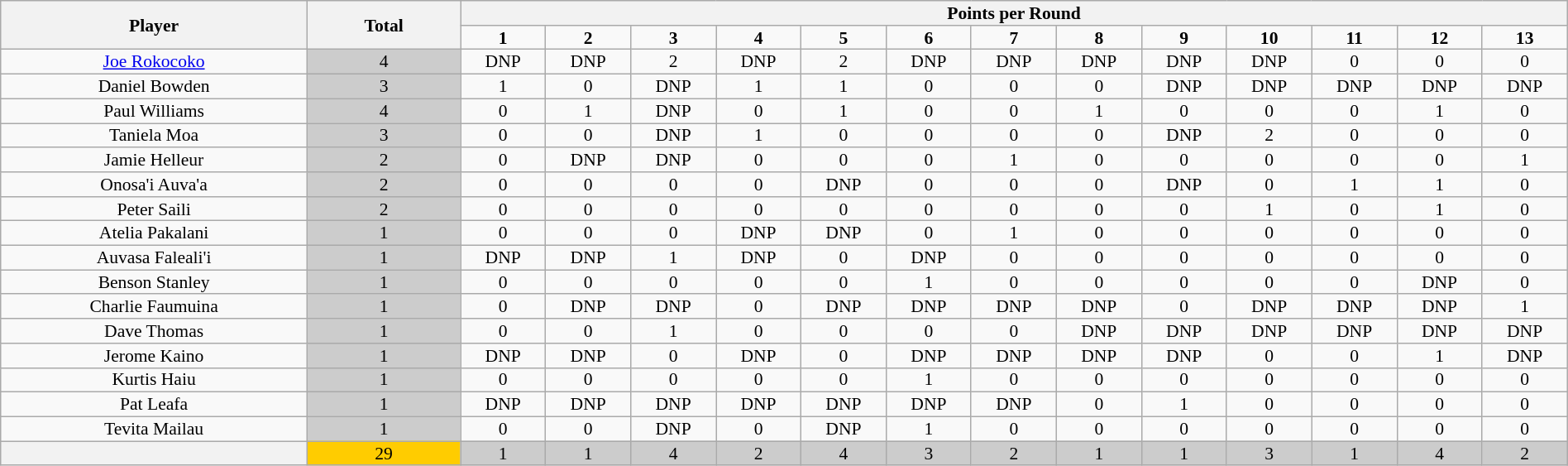<table class="wikitable" style="text-align:center; line-height: 90%; font-size:90%;" width=100%>
<tr>
<th rowspan=2 width=18%>Player</th>
<th rowspan=2 width=9%>Total</th>
<th colspan=13>Points per Round</th>
</tr>
<tr>
<td width=5%><strong>1</strong></td>
<td width=5%><strong>2</strong></td>
<td width=5%><strong>3</strong></td>
<td width=5%><strong>4</strong></td>
<td width=5%><strong>5</strong></td>
<td width=5%><strong>6</strong></td>
<td width=5%><strong>7</strong></td>
<td width=5%><strong>8</strong></td>
<td width=5%><strong>9</strong></td>
<td width=5%><strong>10</strong></td>
<td width=5%><strong>11</strong></td>
<td width=5%><strong>12</strong></td>
<td width=5%><strong>13</strong></td>
</tr>
<tr>
<td><a href='#'>Joe Rokocoko</a></td>
<td bgcolor=#cccccc>4</td>
<td>DNP</td>
<td>DNP</td>
<td>2</td>
<td>DNP</td>
<td>2</td>
<td>DNP</td>
<td>DNP</td>
<td>DNP</td>
<td>DNP</td>
<td>DNP</td>
<td>0</td>
<td>0</td>
<td>0</td>
</tr>
<tr>
<td>Daniel Bowden</td>
<td bgcolor=#cccccc>3</td>
<td>1</td>
<td>0</td>
<td>DNP</td>
<td>1</td>
<td>1</td>
<td>0</td>
<td>0</td>
<td>0</td>
<td>DNP</td>
<td>DNP</td>
<td>DNP</td>
<td>DNP</td>
<td>DNP</td>
</tr>
<tr>
<td>Paul Williams</td>
<td bgcolor=#cccccc>4</td>
<td>0</td>
<td>1</td>
<td>DNP</td>
<td>0</td>
<td>1</td>
<td>0</td>
<td>0</td>
<td>1</td>
<td>0</td>
<td>0</td>
<td>0</td>
<td>1</td>
<td>0</td>
</tr>
<tr>
<td>Taniela Moa</td>
<td bgcolor=#cccccc>3</td>
<td>0</td>
<td>0</td>
<td>DNP</td>
<td>1</td>
<td>0</td>
<td>0</td>
<td>0</td>
<td>0</td>
<td>DNP</td>
<td>2</td>
<td>0</td>
<td>0</td>
<td>0</td>
</tr>
<tr>
<td>Jamie Helleur</td>
<td bgcolor=#cccccc>2</td>
<td>0</td>
<td>DNP</td>
<td>DNP</td>
<td>0</td>
<td>0</td>
<td>0</td>
<td>1</td>
<td>0</td>
<td>0</td>
<td>0</td>
<td>0</td>
<td>0</td>
<td>1</td>
</tr>
<tr>
<td>Onosa'i Auva'a</td>
<td bgcolor=#cccccc>2</td>
<td>0</td>
<td>0</td>
<td>0</td>
<td>0</td>
<td>DNP</td>
<td>0</td>
<td>0</td>
<td>0</td>
<td>DNP</td>
<td>0</td>
<td>1</td>
<td>1</td>
<td>0</td>
</tr>
<tr>
<td>Peter Saili</td>
<td bgcolor=#cccccc>2</td>
<td>0</td>
<td>0</td>
<td>0</td>
<td>0</td>
<td>0</td>
<td>0</td>
<td>0</td>
<td>0</td>
<td>0</td>
<td>1</td>
<td>0</td>
<td>1</td>
<td>0</td>
</tr>
<tr>
<td>Atelia Pakalani</td>
<td bgcolor=#cccccc>1</td>
<td>0</td>
<td>0</td>
<td>0</td>
<td>DNP</td>
<td>DNP</td>
<td>0</td>
<td>1</td>
<td>0</td>
<td>0</td>
<td>0</td>
<td>0</td>
<td>0</td>
<td>0</td>
</tr>
<tr>
<td>Auvasa Faleali'i</td>
<td bgcolor=#cccccc>1</td>
<td>DNP</td>
<td>DNP</td>
<td>1</td>
<td>DNP</td>
<td>0</td>
<td>DNP</td>
<td>0</td>
<td>0</td>
<td>0</td>
<td>0</td>
<td>0</td>
<td>0</td>
<td>0</td>
</tr>
<tr>
<td>Benson Stanley</td>
<td bgcolor=#cccccc>1</td>
<td>0</td>
<td>0</td>
<td>0</td>
<td>0</td>
<td>0</td>
<td>1</td>
<td>0</td>
<td>0</td>
<td>0</td>
<td>0</td>
<td>0</td>
<td>DNP</td>
<td>0</td>
</tr>
<tr>
<td>Charlie Faumuina</td>
<td bgcolor=#cccccc>1</td>
<td>0</td>
<td>DNP</td>
<td>DNP</td>
<td>0</td>
<td>DNP</td>
<td>DNP</td>
<td>DNP</td>
<td>DNP</td>
<td>0</td>
<td>DNP</td>
<td>DNP</td>
<td>DNP</td>
<td>1</td>
</tr>
<tr>
<td>Dave Thomas</td>
<td bgcolor=#cccccc>1</td>
<td>0</td>
<td>0</td>
<td>1</td>
<td>0</td>
<td>0</td>
<td>0</td>
<td>0</td>
<td>DNP</td>
<td>DNP</td>
<td>DNP</td>
<td>DNP</td>
<td>DNP</td>
<td>DNP</td>
</tr>
<tr>
<td>Jerome Kaino</td>
<td bgcolor=#cccccc>1</td>
<td>DNP</td>
<td>DNP</td>
<td>0</td>
<td>DNP</td>
<td>0</td>
<td>DNP</td>
<td>DNP</td>
<td>DNP</td>
<td>DNP</td>
<td>0</td>
<td>0</td>
<td>1</td>
<td>DNP</td>
</tr>
<tr>
<td>Kurtis Haiu</td>
<td bgcolor=#cccccc>1</td>
<td>0</td>
<td>0</td>
<td>0</td>
<td>0</td>
<td>0</td>
<td>1</td>
<td>0</td>
<td>0</td>
<td>0</td>
<td>0</td>
<td>0</td>
<td>0</td>
<td>0</td>
</tr>
<tr>
<td>Pat Leafa</td>
<td bgcolor=#cccccc>1</td>
<td>DNP</td>
<td>DNP</td>
<td>DNP</td>
<td>DNP</td>
<td>DNP</td>
<td>DNP</td>
<td>DNP</td>
<td>0</td>
<td>1</td>
<td>0</td>
<td>0</td>
<td>0</td>
<td>0</td>
</tr>
<tr>
<td>Tevita Mailau</td>
<td bgcolor=#cccccc>1</td>
<td>0</td>
<td>0</td>
<td>DNP</td>
<td>0</td>
<td>DNP</td>
<td>1</td>
<td>0</td>
<td>0</td>
<td>0</td>
<td>0</td>
<td>0</td>
<td>0</td>
<td>0</td>
</tr>
<tr>
<th></th>
<td bgcolor=#ffcc00>29</td>
<td bgcolor=#cccccc>1</td>
<td bgcolor=#cccccc>1</td>
<td bgcolor=#cccccc>4</td>
<td bgcolor=#cccccc>2</td>
<td bgcolor=#cccccc>4</td>
<td bgcolor=#cccccc>3</td>
<td bgcolor=#cccccc>2</td>
<td bgcolor=#cccccc>1</td>
<td bgcolor=#cccccc>1</td>
<td bgcolor=#cccccc>3</td>
<td bgcolor=#cccccc>1</td>
<td bgcolor=#cccccc>4</td>
<td bgcolor=#cccccc>2</td>
</tr>
</table>
